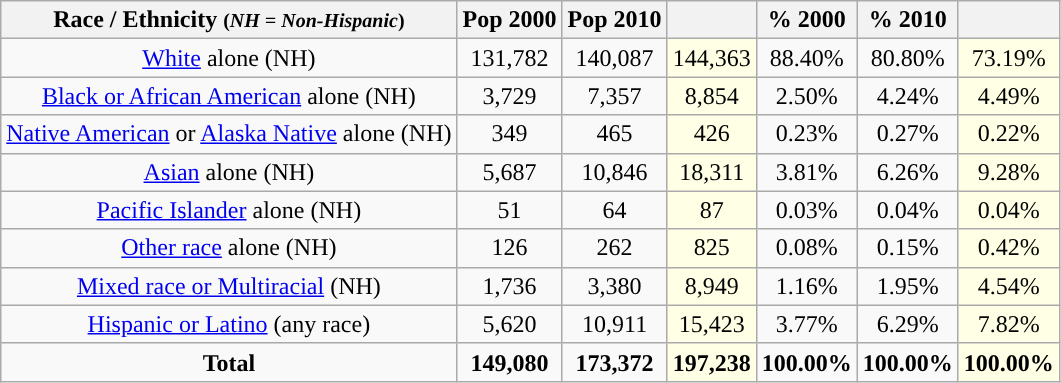<table class="wikitable" style="text-align:center;">
<tr>
<th>Race / Ethnicity <small>(<em>NH = Non-Hispanic</em>)</small></th>
<th>Pop 2000</th>
<th>Pop 2010</th>
<th></th>
<th>% 2000</th>
<th>% 2010</th>
<th></th>
</tr>
<tr>
<td><a href='#'>White</a> alone (NH)</td>
<td>131,782</td>
<td>140,087</td>
<td style='background: #ffffe6;'>144,363</td>
<td>88.40%</td>
<td>80.80%</td>
<td style='background: #ffffe6;'>73.19%</td>
</tr>
<tr>
<td><a href='#'>Black or African American</a> alone (NH)</td>
<td>3,729</td>
<td>7,357</td>
<td style='background: #ffffe6;'>8,854</td>
<td>2.50%</td>
<td>4.24%</td>
<td style='background: #ffffe6;'>4.49%</td>
</tr>
<tr>
<td><a href='#'>Native American</a> or <a href='#'>Alaska Native</a> alone (NH)</td>
<td>349</td>
<td>465</td>
<td style='background: #ffffe6;'>426</td>
<td>0.23%</td>
<td>0.27%</td>
<td style='background: #ffffe6;'>0.22%</td>
</tr>
<tr>
<td><a href='#'>Asian</a> alone (NH)</td>
<td>5,687</td>
<td>10,846</td>
<td style='background: #ffffe6;'>18,311</td>
<td>3.81%</td>
<td>6.26%</td>
<td style='background: #ffffe6;'>9.28%</td>
</tr>
<tr>
<td><a href='#'>Pacific Islander</a> alone (NH)</td>
<td>51</td>
<td>64</td>
<td style='background: #ffffe6;'>87</td>
<td>0.03%</td>
<td>0.04%</td>
<td style='background: #ffffe6;'>0.04%</td>
</tr>
<tr>
<td><a href='#'>Other race</a> alone (NH)</td>
<td>126</td>
<td>262</td>
<td style='background: #ffffe6;'>825</td>
<td>0.08%</td>
<td>0.15%</td>
<td style='background: #ffffe6;'>0.42%</td>
</tr>
<tr>
<td><a href='#'>Mixed race or Multiracial</a> (NH)</td>
<td>1,736</td>
<td>3,380</td>
<td style='background: #ffffe6;'>8,949</td>
<td>1.16%</td>
<td>1.95%</td>
<td style='background: #ffffe6;'>4.54%</td>
</tr>
<tr>
<td><a href='#'>Hispanic or Latino</a> (any race)</td>
<td>5,620</td>
<td>10,911</td>
<td style='background: #ffffe6;'>15,423</td>
<td>3.77%</td>
<td>6.29%</td>
<td style='background: #ffffe6;'>7.82%</td>
</tr>
<tr>
<td><strong>Total</strong></td>
<td><strong>149,080</strong></td>
<td><strong>173,372</strong></td>
<td style='background: #ffffe6;'><strong>197,238</strong></td>
<td><strong>100.00%</strong></td>
<td><strong>100.00%</strong></td>
<td style='background: #ffffe6;'><strong>100.00%</strong></td>
</tr>
</table>
